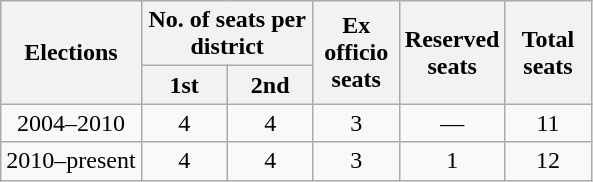<table class=wikitable style="text-align:center">
<tr>
<th rowspan=2>Elections</th>
<th colspan=2>No. of seats per district</th>
<th width=50px rowspan=2>Ex officio seats</th>
<th width=50px rowspan=2>Reserved seats</th>
<th width=50px rowspan=2>Total seats</th>
</tr>
<tr>
<th width=50px>1st</th>
<th width=50px>2nd</th>
</tr>
<tr>
<td>2004–2010</td>
<td>4</td>
<td>4</td>
<td>3</td>
<td>—</td>
<td>11</td>
</tr>
<tr>
<td>2010–present</td>
<td>4</td>
<td>4</td>
<td>3</td>
<td>1</td>
<td>12</td>
</tr>
</table>
